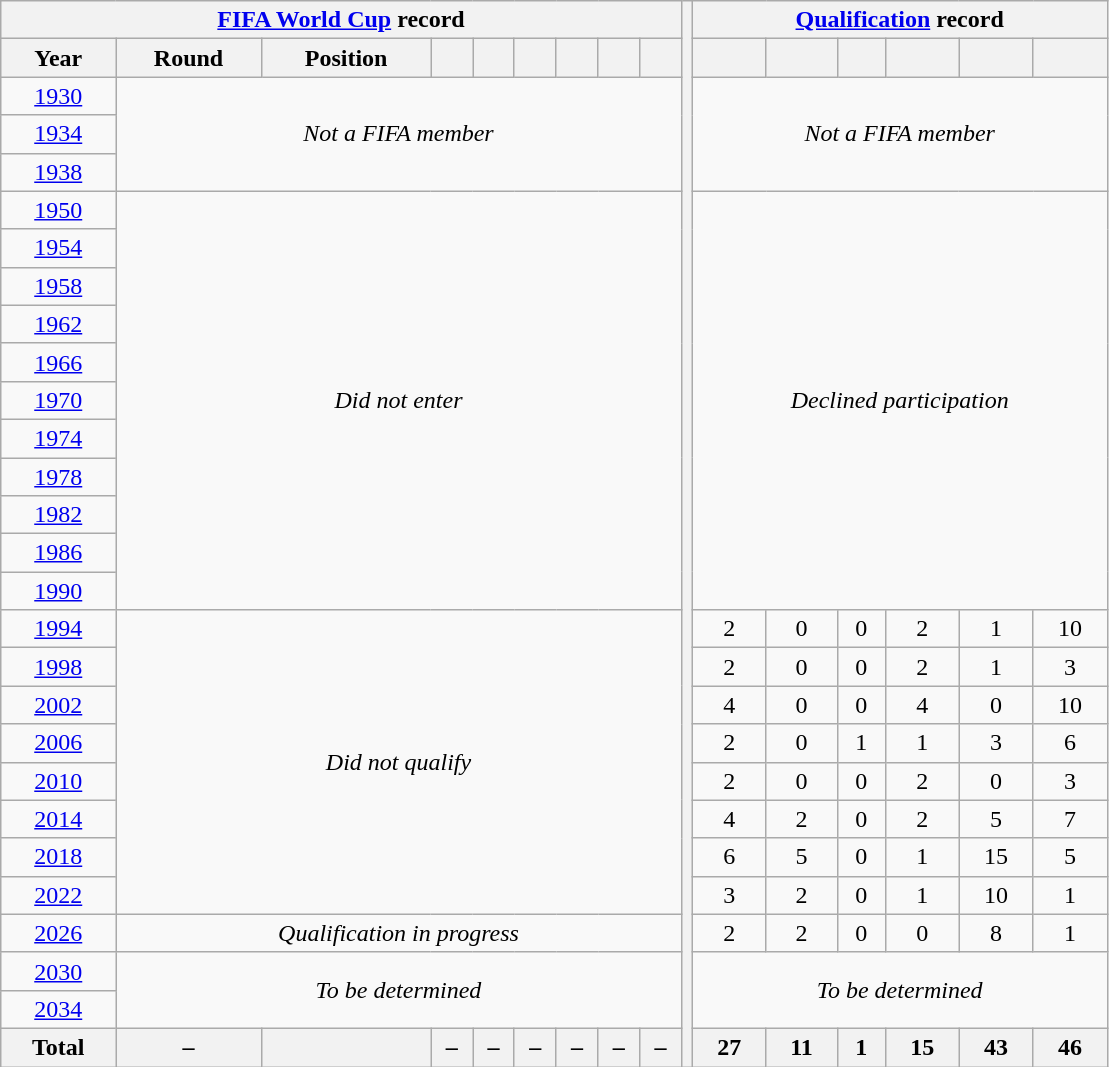<table class="wikitable" style="text-align: center;">
<tr>
<th colspan=9><a href='#'>FIFA World Cup</a> record</th>
<th width=1% rowspan=28></th>
<th colspan=6><a href='#'>Qualification</a> record</th>
</tr>
<tr>
<th>Year</th>
<th>Round</th>
<th>Position</th>
<th></th>
<th></th>
<th></th>
<th></th>
<th></th>
<th></th>
<th></th>
<th></th>
<th></th>
<th></th>
<th></th>
<th></th>
</tr>
<tr>
<td> <a href='#'>1930</a></td>
<td colspan=8 rowspan=3><em>Not a FIFA member</em></td>
<td colspan=6 rowspan=3><em>Not a FIFA member</em></td>
</tr>
<tr>
<td> <a href='#'>1934</a></td>
</tr>
<tr>
<td> <a href='#'>1938</a></td>
</tr>
<tr>
<td> <a href='#'>1950</a></td>
<td colspan=8 rowspan=11><em>Did not enter</em></td>
<td colspan=6 rowspan=11><em>Declined participation</em></td>
</tr>
<tr>
<td> <a href='#'>1954</a></td>
</tr>
<tr>
<td> <a href='#'>1958</a></td>
</tr>
<tr>
<td> <a href='#'>1962</a></td>
</tr>
<tr>
<td> <a href='#'>1966</a></td>
</tr>
<tr>
<td> <a href='#'>1970</a></td>
</tr>
<tr>
<td> <a href='#'>1974</a></td>
</tr>
<tr>
<td> <a href='#'>1978</a></td>
</tr>
<tr>
<td> <a href='#'>1982</a></td>
</tr>
<tr>
<td> <a href='#'>1986</a></td>
</tr>
<tr>
<td> <a href='#'>1990</a></td>
</tr>
<tr>
<td> <a href='#'>1994</a></td>
<td colspan=8 rowspan=8><em>Did not qualify</em></td>
<td>2</td>
<td>0</td>
<td>0</td>
<td>2</td>
<td>1</td>
<td>10</td>
</tr>
<tr>
<td> <a href='#'>1998</a></td>
<td>2</td>
<td>0</td>
<td>0</td>
<td>2</td>
<td>1</td>
<td>3</td>
</tr>
<tr>
<td>  <a href='#'>2002</a></td>
<td>4</td>
<td>0</td>
<td>0</td>
<td>4</td>
<td>0</td>
<td>10</td>
</tr>
<tr>
<td> <a href='#'>2006</a></td>
<td>2</td>
<td>0</td>
<td>1</td>
<td>1</td>
<td>3</td>
<td>6</td>
</tr>
<tr>
<td> <a href='#'>2010</a></td>
<td>2</td>
<td>0</td>
<td>0</td>
<td>2</td>
<td>0</td>
<td>3</td>
</tr>
<tr>
<td> <a href='#'>2014</a></td>
<td>4</td>
<td>2</td>
<td>0</td>
<td>2</td>
<td>5</td>
<td>7</td>
</tr>
<tr>
<td> <a href='#'>2018</a></td>
<td>6</td>
<td>5</td>
<td>0</td>
<td>1</td>
<td>15</td>
<td>5</td>
</tr>
<tr>
<td> <a href='#'>2022</a></td>
<td>3</td>
<td>2</td>
<td>0</td>
<td>1</td>
<td>10</td>
<td>1</td>
</tr>
<tr>
<td>   <a href='#'>2026</a></td>
<td colspan=8><em>Qualification in progress</em></td>
<td>2</td>
<td>2</td>
<td>0</td>
<td>0</td>
<td>8</td>
<td>1</td>
</tr>
<tr>
<td>   <a href='#'>2030</a></td>
<td colspan=8 rowspan=2><em>To be determined</em></td>
<td colspan=6 rowspan=2><em>To be determined</em></td>
</tr>
<tr>
<td> <a href='#'>2034</a></td>
</tr>
<tr>
<th>Total</th>
<th>–</th>
<th></th>
<th>–</th>
<th>–</th>
<th>–</th>
<th>–</th>
<th>–</th>
<th>–</th>
<th>27</th>
<th>11</th>
<th>1</th>
<th>15</th>
<th>43</th>
<th>46</th>
</tr>
</table>
